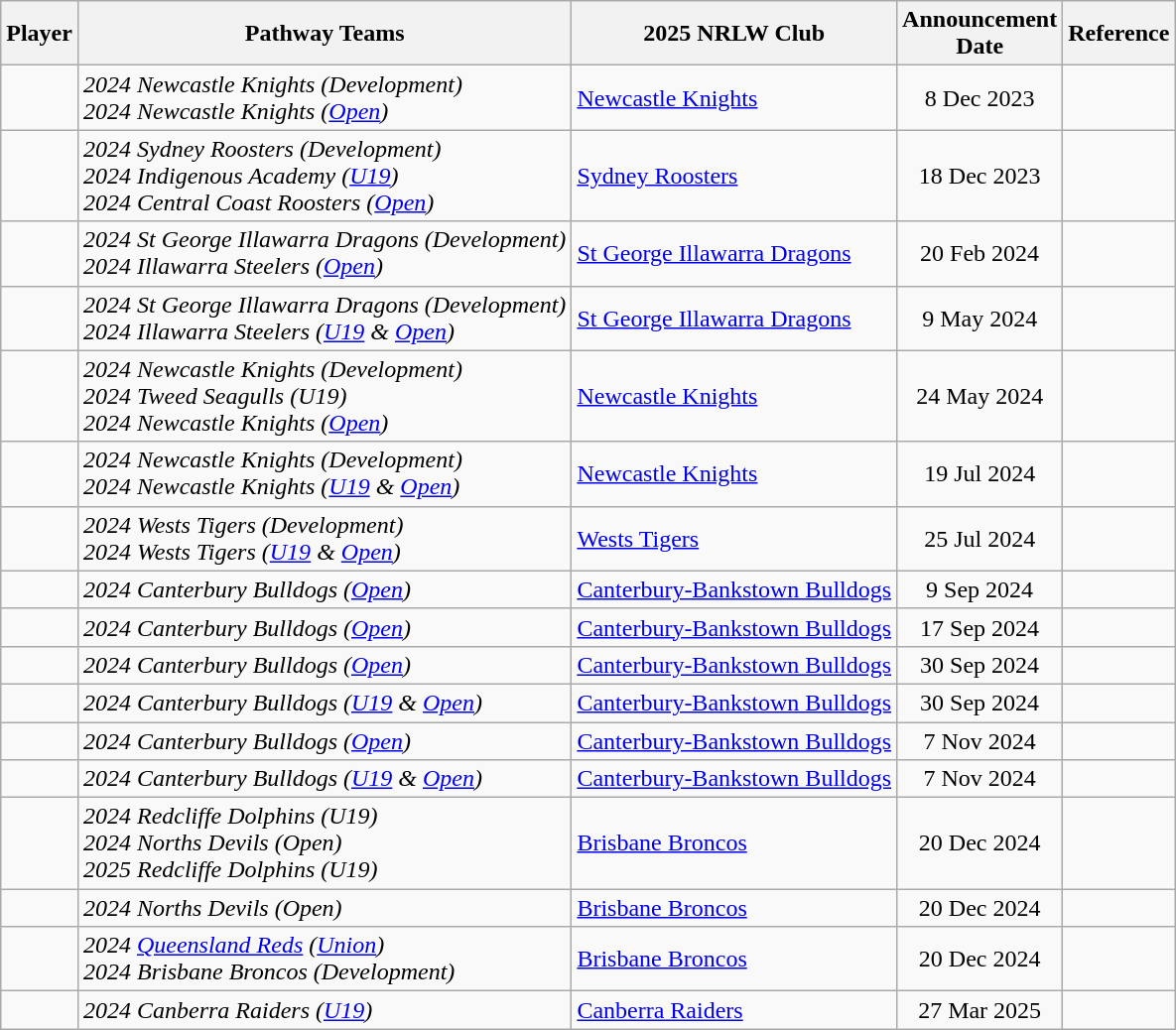<table class="wikitable sortable">
<tr>
<th>Player</th>
<th>Pathway Teams</th>
<th>2025 NRLW Club</th>
<th>Announcement<br>Date</th>
<th class=unsortable>Reference</th>
</tr>
<tr>
<td></td>
<td><em>2024 Newcastle Knights (Development) <br> 2024 Newcastle Knights (<a href='#'>Open</a>)</em></td>
<td> <a href='#'>Newcastle Knights</a></td>
<td align=center>8 Dec 2023</td>
<td align=center></td>
</tr>
<tr>
<td></td>
<td><em>2024 Sydney Roosters (Development) <br> 2024 Indigenous Academy (<a href='#'>U19</a>) <br> 2024 Central Coast Roosters (<a href='#'>Open</a>)</em></td>
<td> <a href='#'>Sydney Roosters</a></td>
<td align=center>18 Dec 2023</td>
<td align=center></td>
</tr>
<tr>
<td></td>
<td><em>2024 St George Illawarra Dragons (Development) <br> 2024 Illawarra Steelers (<a href='#'>Open</a>)</em></td>
<td> <a href='#'>St George Illawarra Dragons</a></td>
<td align=center>20 Feb 2024</td>
<td align=center></td>
</tr>
<tr>
<td></td>
<td><em>2024 St George Illawarra Dragons (Development) <br> 2024 Illawarra Steelers (<a href='#'>U19</a> & <a href='#'>Open</a>)</em></td>
<td> <a href='#'>St George Illawarra Dragons</a></td>
<td align=center>9 May 2024</td>
<td align=center></td>
</tr>
<tr>
<td></td>
<td><em>2024 Newcastle Knights (Development) <br> 2024 Tweed Seagulls (U19) <br> 2024 Newcastle Knights (<a href='#'>Open</a>)</em></td>
<td> <a href='#'>Newcastle Knights</a></td>
<td align=center>24 May 2024</td>
<td align=center></td>
</tr>
<tr>
<td></td>
<td><em>2024 Newcastle Knights (Development) <br> 2024 Newcastle Knights (<a href='#'>U19</a> & <a href='#'>Open</a>)</em></td>
<td> <a href='#'>Newcastle Knights</a></td>
<td align=center>19 Jul 2024</td>
<td align=center></td>
</tr>
<tr>
<td></td>
<td><em>2024 Wests Tigers (Development) <br> 2024 Wests Tigers (<a href='#'>U19</a> & <a href='#'>Open</a>)</em></td>
<td> <a href='#'>Wests Tigers</a></td>
<td align=center>25 Jul 2024</td>
<td align=center></td>
</tr>
<tr>
<td></td>
<td><em>2024 Canterbury Bulldogs (<a href='#'>Open</a>)</em></td>
<td> <a href='#'>Canterbury-Bankstown Bulldogs</a></td>
<td align=center>9 Sep 2024</td>
<td align=center></td>
</tr>
<tr>
<td></td>
<td><em>2024 Canterbury Bulldogs (<a href='#'>Open</a>)</em></td>
<td> <a href='#'>Canterbury-Bankstown Bulldogs</a></td>
<td align=center>17 Sep 2024</td>
<td align=center></td>
</tr>
<tr>
<td></td>
<td><em>2024 Canterbury Bulldogs (<a href='#'>Open</a>)</em></td>
<td> <a href='#'>Canterbury-Bankstown Bulldogs</a></td>
<td align=center>30 Sep 2024</td>
<td align=center></td>
</tr>
<tr>
<td></td>
<td><em>2024 Canterbury Bulldogs (<a href='#'>U19</a> & <a href='#'>Open</a>)</em></td>
<td> <a href='#'>Canterbury-Bankstown Bulldogs</a></td>
<td align=center>30 Sep 2024</td>
<td align=center></td>
</tr>
<tr>
<td></td>
<td><em>2024 Canterbury Bulldogs (<a href='#'>Open</a>)</em></td>
<td> <a href='#'>Canterbury-Bankstown Bulldogs</a></td>
<td align=center>7 Nov 2024</td>
<td align=center></td>
</tr>
<tr>
<td></td>
<td><em>2024 Canterbury Bulldogs (<a href='#'>U19</a> & <a href='#'>Open</a>)</em></td>
<td> <a href='#'>Canterbury-Bankstown Bulldogs</a></td>
<td align=center>7 Nov 2024</td>
<td align=center></td>
</tr>
<tr>
<td></td>
<td><em>2024 Redcliffe Dolphins (U19)</em> <br> <em>2024 Norths Devils (Open)</em> <br><em>2025 Redcliffe Dolphins (U19)</em> <br></td>
<td> <a href='#'>Brisbane Broncos</a></td>
<td align=center>20 Dec 2024</td>
<td align=center></td>
</tr>
<tr>
<td></td>
<td><em>2024 Norths Devils (Open)</em></td>
<td> <a href='#'>Brisbane Broncos</a></td>
<td align=center>20 Dec 2024</td>
<td align=center></td>
</tr>
<tr>
<td></td>
<td><em>2024 <a href='#'>Queensland Reds</a> (<a href='#'>Union</a>)</em> <br> <em>2024 Brisbane Broncos (Development)</em></td>
<td> <a href='#'>Brisbane Broncos</a></td>
<td align=center>20 Dec 2024</td>
<td align=center></td>
</tr>
<tr>
<td></td>
<td><em>2024 Canberra Raiders (<a href='#'>U19</a>)</em></td>
<td> <a href='#'>Canberra Raiders</a></td>
<td align=center>27 Mar 2025</td>
<td align=center></td>
</tr>
</table>
